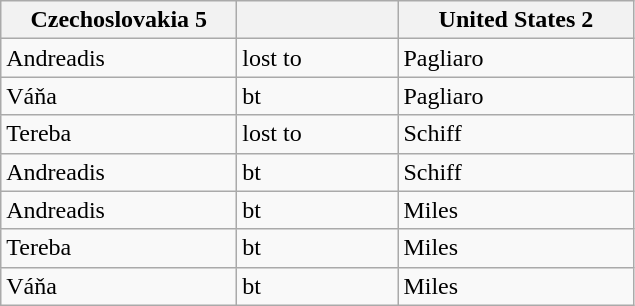<table class="wikitable">
<tr>
<th width=150> Czechoslovakia 5</th>
<th width=100></th>
<th width=150> United States 2</th>
</tr>
<tr>
<td>Andreadis</td>
<td>lost to</td>
<td>Pagliaro</td>
</tr>
<tr>
<td>Váňa</td>
<td>bt</td>
<td>Pagliaro</td>
</tr>
<tr>
<td>Tereba</td>
<td>lost to</td>
<td>Schiff</td>
</tr>
<tr>
<td>Andreadis</td>
<td>bt</td>
<td>Schiff</td>
</tr>
<tr>
<td>Andreadis</td>
<td>bt</td>
<td>Miles</td>
</tr>
<tr>
<td>Tereba</td>
<td>bt</td>
<td>Miles</td>
</tr>
<tr>
<td>Váňa</td>
<td>bt</td>
<td>Miles</td>
</tr>
</table>
